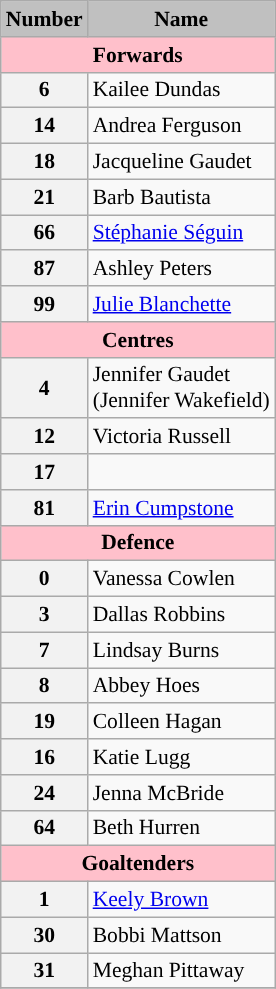<table class="wikitable" style="text-align:left; font-size:90%;">
<tr>
<th width=10 style="background:silver;">Number</th>
<th style="background:silver;">Name</th>
</tr>
<tr>
<th style=background:pink colspan=2>Forwards</th>
</tr>
<tr>
<th>6</th>
<td>Kailee Dundas</td>
</tr>
<tr>
<th>14</th>
<td>Andrea Ferguson</td>
</tr>
<tr>
<th>18</th>
<td>Jacqueline Gaudet</td>
</tr>
<tr>
<th>21</th>
<td>Barb Bautista</td>
</tr>
<tr>
<th>66</th>
<td><a href='#'>Stéphanie Séguin</a></td>
</tr>
<tr>
<th>87</th>
<td>Ashley Peters</td>
</tr>
<tr>
<th>99</th>
<td><a href='#'>Julie Blanchette</a></td>
</tr>
<tr>
<th style=background:pink colspan=2>Centres</th>
</tr>
<tr>
<th>4</th>
<td>Jennifer Gaudet<br>(Jennifer Wakefield)</td>
</tr>
<tr>
<th>12</th>
<td>Victoria Russell</td>
</tr>
<tr>
<th>17</th>
<td></td>
</tr>
<tr>
<th>81</th>
<td><a href='#'>Erin Cumpstone</a></td>
</tr>
<tr>
<th style=background:pink colspan=2>Defence</th>
</tr>
<tr>
<th>0</th>
<td>Vanessa Cowlen</td>
</tr>
<tr>
<th>3</th>
<td>Dallas Robbins</td>
</tr>
<tr>
<th>7</th>
<td>Lindsay Burns</td>
</tr>
<tr>
<th>8</th>
<td>Abbey Hoes</td>
</tr>
<tr>
<th>19</th>
<td>Colleen Hagan</td>
</tr>
<tr>
<th>16</th>
<td>Katie Lugg</td>
</tr>
<tr>
<th>24</th>
<td>Jenna McBride</td>
</tr>
<tr>
<th>64</th>
<td>Beth Hurren</td>
</tr>
<tr>
<th style=background:pink colspan=2>Goaltenders</th>
</tr>
<tr>
<th>1</th>
<td><a href='#'>Keely Brown</a></td>
</tr>
<tr>
<th>30</th>
<td>Bobbi Mattson</td>
</tr>
<tr>
<th>31</th>
<td>Meghan Pittaway</td>
</tr>
<tr>
</tr>
</table>
